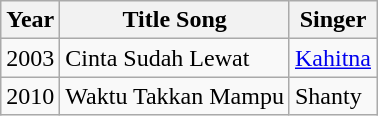<table class="wikitable">
<tr>
<th>Year</th>
<th>Title Song</th>
<th>Singer</th>
</tr>
<tr>
<td>2003</td>
<td>Cinta Sudah Lewat</td>
<td><a href='#'>Kahitna</a></td>
</tr>
<tr>
<td>2010</td>
<td>Waktu Takkan Mampu</td>
<td>Shanty</td>
</tr>
</table>
